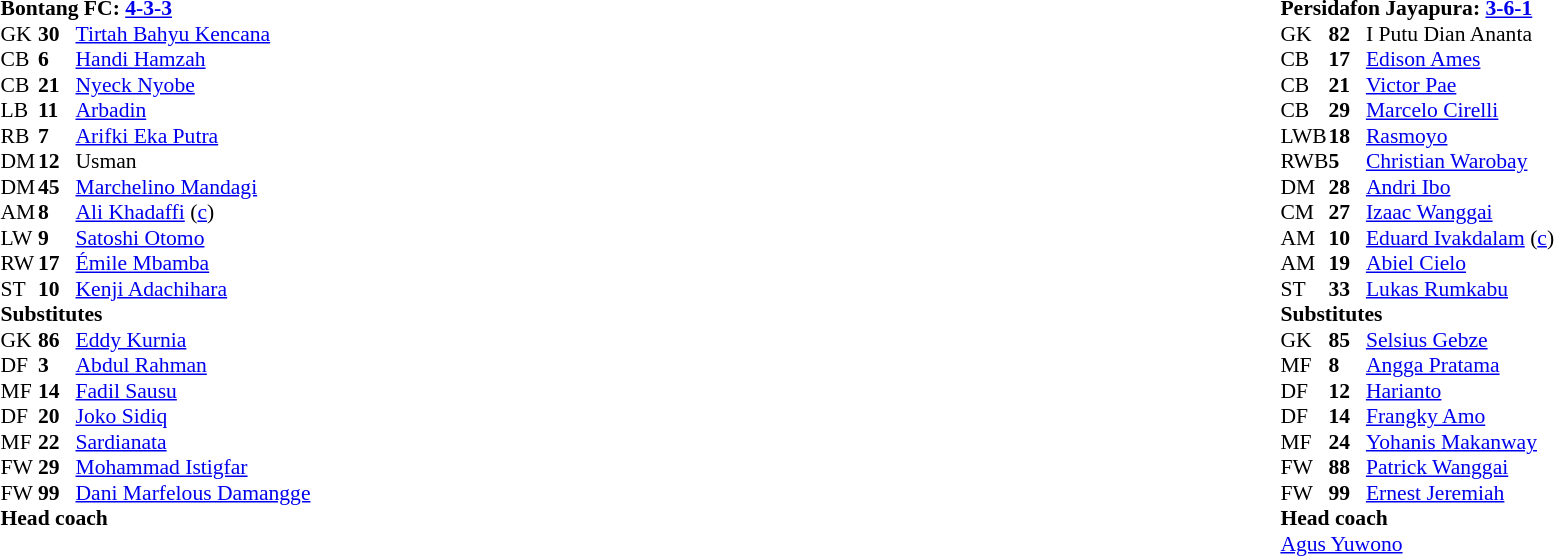<table width="100%">
<tr>
<td valign="top" width="50%"><br><table style="font-size: 90%" cellspacing="0" cellpadding="0">
<tr>
<td colspan="4"><strong>Bontang FC: <a href='#'>4-3-3</a></strong></td>
</tr>
<tr>
<th width=25></th>
<th width=25></th>
</tr>
<tr>
<td>GK</td>
<td><strong>30</strong></td>
<td> <a href='#'>Tirtah Bahyu Kencana</a></td>
</tr>
<tr>
<td>CB</td>
<td><strong>6</strong></td>
<td> <a href='#'>Handi Hamzah</a></td>
</tr>
<tr>
<td>CB</td>
<td><strong>21</strong></td>
<td> <a href='#'>Nyeck Nyobe</a></td>
<td></td>
<td></td>
</tr>
<tr>
<td>LB</td>
<td><strong>11</strong></td>
<td> <a href='#'>Arbadin</a></td>
<td></td>
<td></td>
</tr>
<tr>
<td>RB</td>
<td><strong>7</strong></td>
<td> <a href='#'>Arifki Eka Putra</a></td>
<td></td>
<td></td>
<td></td>
<td></td>
</tr>
<tr>
<td>DM</td>
<td><strong>12</strong></td>
<td> Usman</td>
<td></td>
<td></td>
<td></td>
<td></td>
</tr>
<tr>
<td>DM</td>
<td><strong>45</strong></td>
<td> <a href='#'>Marchelino Mandagi</a></td>
<td></td>
<td></td>
<td></td>
<td></td>
</tr>
<tr>
<td>AM</td>
<td><strong>8</strong></td>
<td> <a href='#'>Ali Khadaffi</a> (<a href='#'>c</a>)</td>
</tr>
<tr>
<td>LW</td>
<td><strong>9</strong></td>
<td> <a href='#'>Satoshi Otomo</a></td>
</tr>
<tr>
<td>RW</td>
<td><strong>17</strong></td>
<td> <a href='#'>Émile Mbamba</a></td>
<td></td>
<td></td>
</tr>
<tr>
<td>ST</td>
<td><strong>10</strong></td>
<td> <a href='#'>Kenji Adachihara</a></td>
</tr>
<tr>
<td colspan=3><strong>Substitutes</strong></td>
</tr>
<tr>
<td>GK</td>
<td><strong>86</strong></td>
<td> <a href='#'>Eddy Kurnia</a></td>
</tr>
<tr>
<td>DF</td>
<td><strong>3</strong></td>
<td> <a href='#'>Abdul Rahman</a></td>
</tr>
<tr>
<td>MF</td>
<td><strong>14</strong></td>
<td> <a href='#'>Fadil Sausu</a></td>
<td></td>
<td></td>
<td></td>
<td></td>
</tr>
<tr>
<td>DF</td>
<td><strong>20</strong></td>
<td> <a href='#'>Joko Sidiq</a></td>
</tr>
<tr>
<td>MF</td>
<td><strong>22</strong></td>
<td> <a href='#'>Sardianata</a></td>
</tr>
<tr>
<td>FW</td>
<td><strong>29</strong></td>
<td> <a href='#'>Mohammad Istigfar</a></td>
<td></td>
<td></td>
<td></td>
<td></td>
</tr>
<tr>
<td>FW</td>
<td><strong>99</strong></td>
<td> <a href='#'>Dani Marfelous Damangge</a></td>
<td></td>
<td></td>
<td></td>
<td></td>
</tr>
<tr>
<td colspan=3><strong>Head coach</strong></td>
</tr>
<tr>
<td colspan=4></td>
</tr>
</table>
</td>
<td><br><table style="font-size: 90%" cellspacing="0" cellpadding="0" align=center>
<tr>
<td colspan="4"><strong>Persidafon Jayapura: <a href='#'>3-6-1</a></strong></td>
</tr>
<tr>
<th width=25></th>
<th width=25></th>
</tr>
<tr>
<td>GK</td>
<td><strong>82</strong></td>
<td> I Putu Dian Ananta</td>
</tr>
<tr>
<td>CB</td>
<td><strong>17</strong></td>
<td> <a href='#'>Edison Ames</a></td>
<td></td>
<td></td>
<td></td>
<td></td>
</tr>
<tr>
<td>CB</td>
<td><strong>21</strong></td>
<td> <a href='#'>Victor Pae</a></td>
</tr>
<tr>
<td>CB</td>
<td><strong>29</strong></td>
<td> <a href='#'>Marcelo Cirelli</a></td>
</tr>
<tr>
<td>LWB</td>
<td><strong>18</strong></td>
<td> <a href='#'>Rasmoyo</a></td>
</tr>
<tr>
<td>RWB</td>
<td><strong>5</strong></td>
<td> <a href='#'>Christian Warobay</a></td>
</tr>
<tr>
<td>DM</td>
<td><strong>28</strong></td>
<td> <a href='#'>Andri Ibo</a></td>
<td></td>
<td></td>
</tr>
<tr>
<td>CM</td>
<td><strong>27</strong></td>
<td> <a href='#'>Izaac Wanggai</a></td>
</tr>
<tr>
<td>AM</td>
<td><strong>10</strong></td>
<td> <a href='#'>Eduard Ivakdalam</a> (<a href='#'>c</a>)</td>
<td></td>
<td></td>
<td></td>
<td></td>
</tr>
<tr>
<td>AM</td>
<td><strong>19</strong></td>
<td> <a href='#'>Abiel Cielo</a></td>
<td></td>
<td></td>
</tr>
<tr>
<td>ST</td>
<td><strong>33</strong></td>
<td> <a href='#'>Lukas Rumkabu</a></td>
<td></td>
<td></td>
<td></td>
<td></td>
</tr>
<tr>
<td colspan=3><strong>Substitutes</strong></td>
</tr>
<tr>
<td>GK</td>
<td><strong>85</strong></td>
<td> <a href='#'>Selsius Gebze</a></td>
</tr>
<tr>
<td>MF</td>
<td><strong>8</strong></td>
<td> <a href='#'>Angga Pratama</a></td>
</tr>
<tr>
<td>DF</td>
<td><strong>12</strong></td>
<td> <a href='#'>Harianto</a></td>
<td></td>
<td></td>
<td></td>
<td></td>
</tr>
<tr>
<td>DF</td>
<td><strong>14</strong></td>
<td> <a href='#'>Frangky Amo</a></td>
</tr>
<tr>
<td>MF</td>
<td><strong>24</strong></td>
<td> <a href='#'>Yohanis Makanway</a></td>
</tr>
<tr>
<td>FW</td>
<td><strong>88</strong></td>
<td> <a href='#'>Patrick Wanggai</a></td>
<td></td>
<td></td>
<td></td>
<td></td>
</tr>
<tr>
<td>FW</td>
<td><strong>99</strong></td>
<td> <a href='#'>Ernest Jeremiah</a></td>
<td></td>
<td></td>
<td></td>
<td></td>
</tr>
<tr>
<td colspan=3><strong>Head coach</strong></td>
</tr>
<tr>
<td colspan=4> <a href='#'>Agus Yuwono</a></td>
</tr>
</table>
</td>
</tr>
</table>
